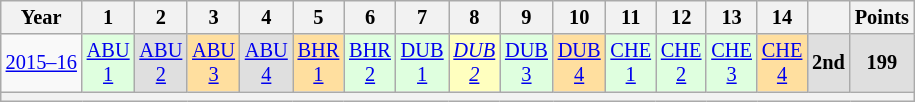<table class="wikitable" style="text-align:center; font-size:85%">
<tr>
<th scope="col">Year</th>
<th scope="col">1</th>
<th scope="col">2</th>
<th scope="col">3</th>
<th scope="col">4</th>
<th scope="col">5</th>
<th scope="col">6</th>
<th scope="col">7</th>
<th scope="col">8</th>
<th scope="col">9</th>
<th scope="col">10</th>
<th scope="col">11</th>
<th scope="col">12</th>
<th scope="col">13</th>
<th scope="col">14</th>
<th scope="col"></th>
<th scope="col">Points</th>
</tr>
<tr>
<td nowrap><a href='#'>2015–16</a></td>
<td style="background:#DFFFDF;"><a href='#'>ABU<br>1</a><br></td>
<td style="background:#DFDFDF;"><a href='#'>ABU<br>2</a><br></td>
<td style="background:#FFDF9F;"><a href='#'>ABU<br>3</a><br></td>
<td style="background:#DFDFDF;"><a href='#'>ABU<br>4</a><br></td>
<td style="background:#FFDF9F;"><a href='#'>BHR<br>1</a><br></td>
<td style="background:#DFFFDF;"><a href='#'>BHR<br>2</a><br></td>
<td style="background:#DFFFDF;"><a href='#'>DUB<br>1</a><br></td>
<td style="background:#FFFFBF;"><em><a href='#'>DUB<br>2</a></em><br></td>
<td style="background:#DFFFDF;"><a href='#'>DUB<br>3</a><br></td>
<td style="background:#FFDF9F;"><a href='#'>DUB<br>4</a><br></td>
<td style="background:#DFFFDF;"><a href='#'>CHE<br>1</a><br></td>
<td style="background:#DFFFDF;"><a href='#'>CHE<br>2</a><br></td>
<td style="background:#DFFFDF;"><a href='#'>CHE<br>3</a><br></td>
<td style="background:#FFDF9F;"><a href='#'>CHE<br>4</a><br></td>
<th style="background:#DFDFDF;">2nd</th>
<th style="background:#DFDFDF;">199</th>
</tr>
<tr>
<th colspan="17"></th>
</tr>
</table>
